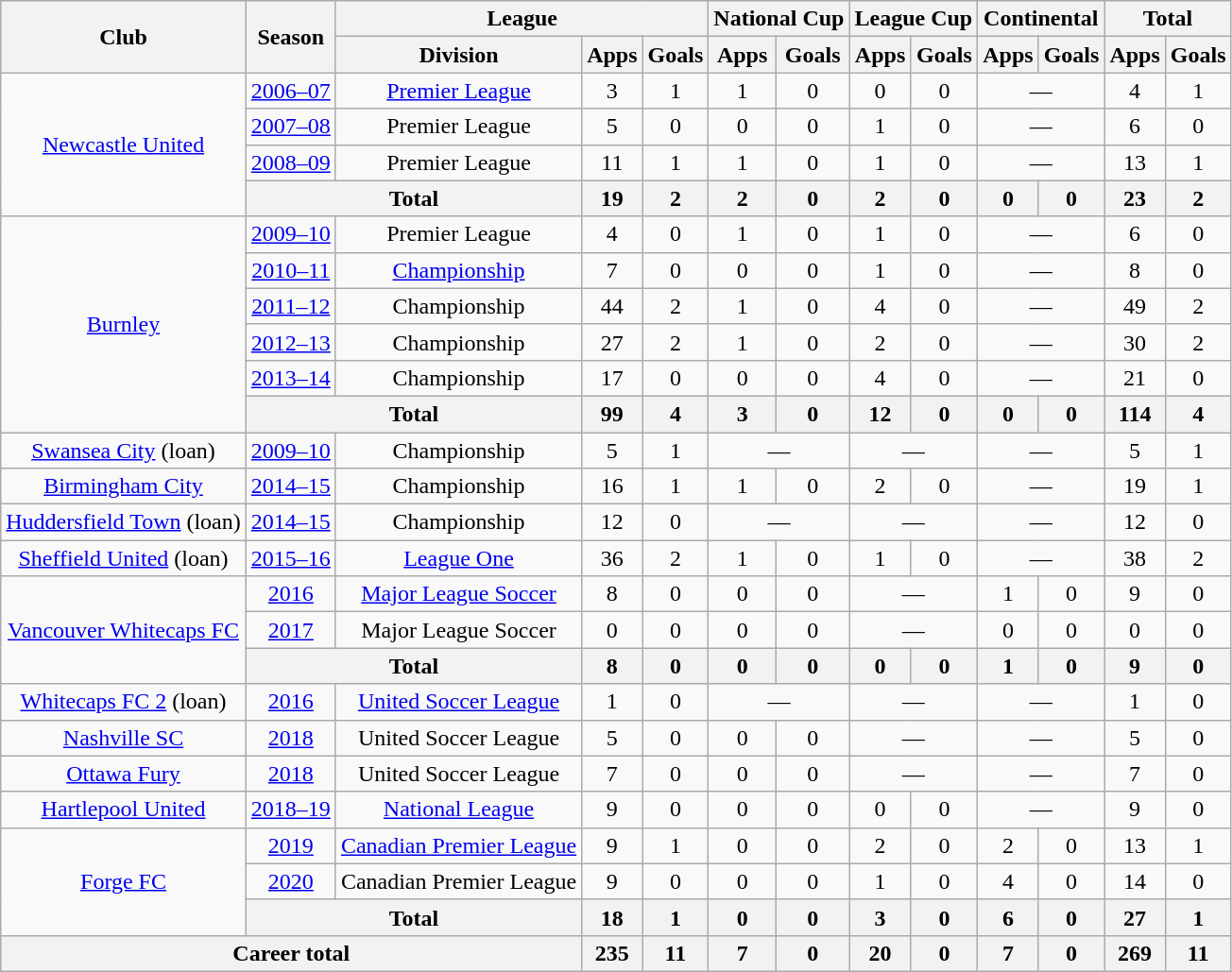<table class="wikitable" style="text-align:center">
<tr>
<th rowspan="2">Club</th>
<th rowspan="2">Season</th>
<th colspan="3">League</th>
<th colspan="2">National Cup</th>
<th colspan="2">League Cup</th>
<th colspan="2">Continental</th>
<th colspan="2">Total</th>
</tr>
<tr>
<th>Division</th>
<th>Apps</th>
<th>Goals</th>
<th>Apps</th>
<th>Goals</th>
<th>Apps</th>
<th>Goals</th>
<th>Apps</th>
<th>Goals</th>
<th>Apps</th>
<th>Goals</th>
</tr>
<tr>
<td rowspan="4"><a href='#'>Newcastle United</a></td>
<td><a href='#'>2006–07</a></td>
<td><a href='#'>Premier League</a></td>
<td>3</td>
<td>1</td>
<td>1</td>
<td>0</td>
<td>0</td>
<td>0</td>
<td colspan="2">—</td>
<td>4</td>
<td>1</td>
</tr>
<tr>
<td><a href='#'>2007–08</a></td>
<td>Premier League</td>
<td>5</td>
<td>0</td>
<td>0</td>
<td>0</td>
<td>1</td>
<td>0</td>
<td colspan="2">—</td>
<td>6</td>
<td>0</td>
</tr>
<tr>
<td><a href='#'>2008–09</a></td>
<td>Premier League</td>
<td>11</td>
<td>1</td>
<td>1</td>
<td>0</td>
<td>1</td>
<td>0</td>
<td colspan="2">—</td>
<td>13</td>
<td>1</td>
</tr>
<tr>
<th colspan="2">Total</th>
<th>19</th>
<th>2</th>
<th>2</th>
<th>0</th>
<th>2</th>
<th>0</th>
<th>0</th>
<th>0</th>
<th>23</th>
<th>2</th>
</tr>
<tr>
<td rowspan="6"><a href='#'>Burnley</a></td>
<td><a href='#'>2009–10</a></td>
<td>Premier League</td>
<td>4</td>
<td>0</td>
<td>1</td>
<td>0</td>
<td>1</td>
<td>0</td>
<td colspan="2">—</td>
<td>6</td>
<td>0</td>
</tr>
<tr>
<td><a href='#'>2010–11</a></td>
<td><a href='#'>Championship</a></td>
<td>7</td>
<td>0</td>
<td>0</td>
<td>0</td>
<td>1</td>
<td>0</td>
<td colspan="2">—</td>
<td>8</td>
<td>0</td>
</tr>
<tr>
<td><a href='#'>2011–12</a></td>
<td>Championship</td>
<td>44</td>
<td>2</td>
<td>1</td>
<td>0</td>
<td>4</td>
<td>0</td>
<td colspan="2">—</td>
<td>49</td>
<td>2</td>
</tr>
<tr>
<td><a href='#'>2012–13</a></td>
<td>Championship</td>
<td>27</td>
<td>2</td>
<td>1</td>
<td>0</td>
<td>2</td>
<td>0</td>
<td colspan="2">—</td>
<td>30</td>
<td>2</td>
</tr>
<tr>
<td><a href='#'>2013–14</a></td>
<td>Championship</td>
<td>17</td>
<td>0</td>
<td>0</td>
<td>0</td>
<td>4</td>
<td>0</td>
<td colspan="2">—</td>
<td>21</td>
<td>0</td>
</tr>
<tr>
<th colspan="2">Total</th>
<th>99</th>
<th>4</th>
<th>3</th>
<th>0</th>
<th>12</th>
<th>0</th>
<th>0</th>
<th>0</th>
<th>114</th>
<th>4</th>
</tr>
<tr>
<td><a href='#'>Swansea City</a> (loan)</td>
<td><a href='#'>2009–10</a></td>
<td>Championship</td>
<td>5</td>
<td>1</td>
<td colspan="2">—</td>
<td colspan="2">—</td>
<td colspan="2">—</td>
<td>5</td>
<td>1</td>
</tr>
<tr>
<td><a href='#'>Birmingham City</a></td>
<td><a href='#'>2014–15</a></td>
<td>Championship</td>
<td>16</td>
<td>1</td>
<td>1</td>
<td>0</td>
<td>2</td>
<td>0</td>
<td colspan="2">—</td>
<td>19</td>
<td>1</td>
</tr>
<tr>
<td><a href='#'>Huddersfield Town</a> (loan)</td>
<td><a href='#'>2014–15</a></td>
<td>Championship</td>
<td>12</td>
<td>0</td>
<td colspan="2">—</td>
<td colspan="2">—</td>
<td colspan="2">—</td>
<td>12</td>
<td>0</td>
</tr>
<tr>
<td><a href='#'>Sheffield United</a> (loan)</td>
<td><a href='#'>2015–16</a></td>
<td><a href='#'>League One</a></td>
<td>36</td>
<td>2</td>
<td>1</td>
<td>0</td>
<td>1</td>
<td>0</td>
<td colspan="2">—</td>
<td>38</td>
<td>2</td>
</tr>
<tr>
<td rowspan="3"><a href='#'>Vancouver Whitecaps FC</a></td>
<td><a href='#'>2016</a></td>
<td><a href='#'>Major League Soccer</a></td>
<td>8</td>
<td>0</td>
<td>0</td>
<td>0</td>
<td colspan="2">—</td>
<td>1</td>
<td>0</td>
<td>9</td>
<td>0</td>
</tr>
<tr>
<td><a href='#'>2017</a></td>
<td>Major League Soccer</td>
<td>0</td>
<td>0</td>
<td>0</td>
<td>0</td>
<td colspan="2">—</td>
<td>0</td>
<td>0</td>
<td>0</td>
<td>0</td>
</tr>
<tr>
<th colspan="2">Total</th>
<th>8</th>
<th>0</th>
<th>0</th>
<th>0</th>
<th>0</th>
<th>0</th>
<th>1</th>
<th>0</th>
<th>9</th>
<th>0</th>
</tr>
<tr>
<td><a href='#'>Whitecaps FC 2</a> (loan)</td>
<td><a href='#'>2016</a></td>
<td><a href='#'>United Soccer League</a></td>
<td>1</td>
<td>0</td>
<td colspan="2">—</td>
<td colspan="2">—</td>
<td colspan="2">—</td>
<td>1</td>
<td>0</td>
</tr>
<tr>
<td><a href='#'>Nashville SC</a></td>
<td><a href='#'>2018</a></td>
<td>United Soccer League</td>
<td>5</td>
<td>0</td>
<td>0</td>
<td>0</td>
<td colspan="2">—</td>
<td colspan="2">—</td>
<td>5</td>
<td>0</td>
</tr>
<tr>
<td><a href='#'>Ottawa Fury</a></td>
<td><a href='#'>2018</a></td>
<td>United Soccer League</td>
<td>7</td>
<td>0</td>
<td>0</td>
<td>0</td>
<td colspan="2">—</td>
<td colspan="2">—</td>
<td>7</td>
<td>0</td>
</tr>
<tr>
<td><a href='#'>Hartlepool United</a></td>
<td><a href='#'>2018–19</a></td>
<td><a href='#'>National League</a></td>
<td>9</td>
<td>0</td>
<td>0</td>
<td>0</td>
<td>0</td>
<td>0</td>
<td colspan="2">—</td>
<td>9</td>
<td>0</td>
</tr>
<tr>
<td rowspan="3"><a href='#'>Forge FC</a></td>
<td><a href='#'>2019</a></td>
<td><a href='#'>Canadian Premier League</a></td>
<td>9</td>
<td>1</td>
<td>0</td>
<td>0</td>
<td>2</td>
<td>0</td>
<td>2</td>
<td>0</td>
<td>13</td>
<td>1</td>
</tr>
<tr>
<td><a href='#'>2020</a></td>
<td>Canadian Premier League</td>
<td>9</td>
<td>0</td>
<td>0</td>
<td>0</td>
<td>1</td>
<td>0</td>
<td>4</td>
<td>0</td>
<td>14</td>
<td>0</td>
</tr>
<tr>
<th colspan="2">Total</th>
<th>18</th>
<th>1</th>
<th>0</th>
<th>0</th>
<th>3</th>
<th>0</th>
<th>6</th>
<th>0</th>
<th>27</th>
<th>1</th>
</tr>
<tr>
<th colspan="3">Career total</th>
<th>235</th>
<th>11</th>
<th>7</th>
<th>0</th>
<th>20</th>
<th>0</th>
<th>7</th>
<th>0</th>
<th>269</th>
<th>11</th>
</tr>
</table>
